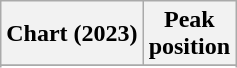<table class="wikitable sortable plainrowheaders" style="text-align:center">
<tr>
<th scope="col">Chart (2023)</th>
<th scope="col">Peak<br>position</th>
</tr>
<tr>
</tr>
<tr>
</tr>
<tr>
</tr>
</table>
